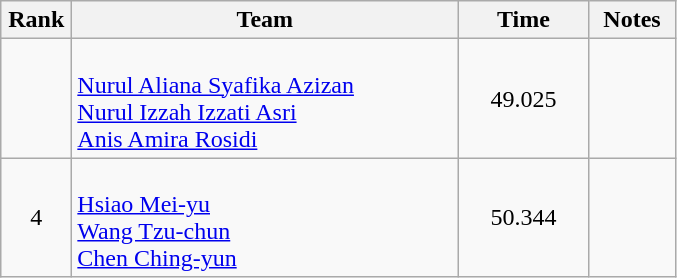<table class=wikitable style="text-align:center">
<tr>
<th width=40>Rank</th>
<th width=250>Team</th>
<th width=80>Time</th>
<th width=50>Notes</th>
</tr>
<tr>
<td></td>
<td align=left><br><a href='#'>Nurul Aliana Syafika Azizan</a><br><a href='#'>Nurul Izzah Izzati Asri</a><br><a href='#'>Anis Amira Rosidi</a></td>
<td>49.025</td>
<td></td>
</tr>
<tr>
<td>4</td>
<td align=left><br><a href='#'>Hsiao Mei-yu</a><br><a href='#'>Wang Tzu-chun</a><br><a href='#'>Chen Ching-yun</a></td>
<td>50.344</td>
<td></td>
</tr>
</table>
